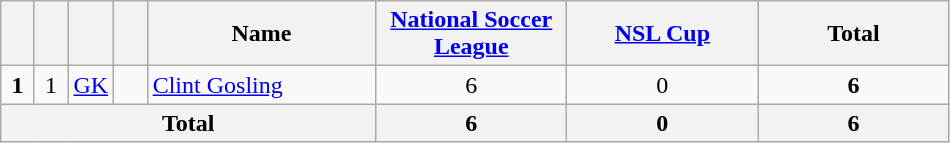<table class="wikitable" style="text-align:center">
<tr>
<th width=15></th>
<th width=15></th>
<th width=15></th>
<th width=15></th>
<th width=145>Name</th>
<th width=120><a href='#'>National Soccer League</a></th>
<th width=120><a href='#'>NSL Cup</a></th>
<th width=120>Total</th>
</tr>
<tr>
<td><strong>1</strong></td>
<td>1</td>
<td><a href='#'>GK</a></td>
<td></td>
<td align=left><a href='#'>Clint Gosling</a></td>
<td>6</td>
<td>0</td>
<td><strong>6</strong></td>
</tr>
<tr>
<th colspan="5"><strong>Total</strong></th>
<th>6</th>
<th>0</th>
<th>6</th>
</tr>
</table>
